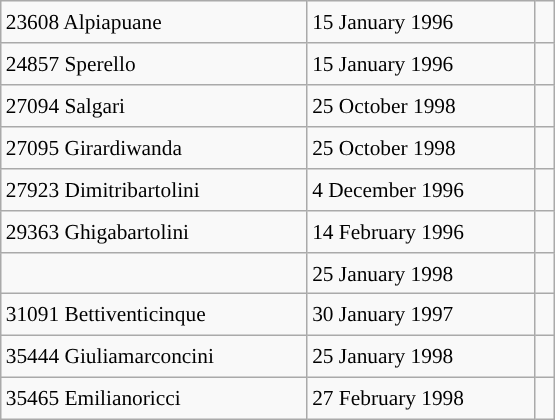<table class="wikitable" style="font-size: 89%; float: left; width: 26em; margin-right: 1em; height: 280px;">
<tr>
<td>23608 Alpiapuane</td>
<td>15 January 1996</td>
<td> </td>
</tr>
<tr>
<td>24857 Sperello</td>
<td>15 January 1996</td>
<td> </td>
</tr>
<tr>
<td>27094 Salgari</td>
<td>25 October 1998</td>
<td> </td>
</tr>
<tr>
<td>27095 Girardiwanda</td>
<td>25 October 1998</td>
<td> </td>
</tr>
<tr>
<td>27923 Dimitribartolini</td>
<td>4 December 1996</td>
<td> </td>
</tr>
<tr>
<td>29363 Ghigabartolini</td>
<td>14 February 1996</td>
<td> </td>
</tr>
<tr>
<td></td>
<td>25 January 1998</td>
<td> </td>
</tr>
<tr>
<td>31091 Bettiventicinque</td>
<td>30 January 1997</td>
<td> </td>
</tr>
<tr>
<td>35444 Giuliamarconcini</td>
<td>25 January 1998</td>
<td> </td>
</tr>
<tr>
<td>35465 Emilianoricci</td>
<td>27 February 1998</td>
<td> </td>
</tr>
</table>
